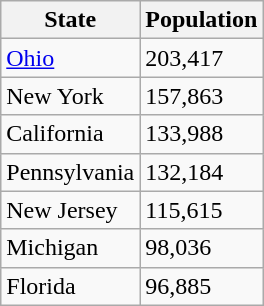<table class="wikitable">
<tr>
<th>State</th>
<th>Population</th>
</tr>
<tr>
<td><a href='#'>Ohio</a></td>
<td>203,417</td>
</tr>
<tr>
<td>New York</td>
<td>157,863</td>
</tr>
<tr>
<td>California</td>
<td>133,988</td>
</tr>
<tr>
<td>Pennsylvania</td>
<td>132,184</td>
</tr>
<tr>
<td>New Jersey</td>
<td>115,615</td>
</tr>
<tr>
<td>Michigan</td>
<td>98,036</td>
</tr>
<tr>
<td>Florida</td>
<td>96,885</td>
</tr>
</table>
